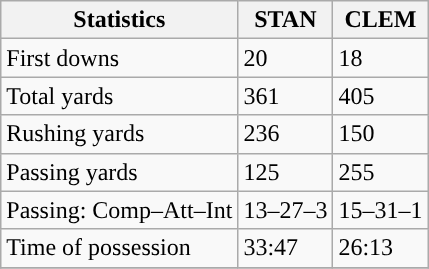<table class="wikitable" style="float: left;">
<tr>
<th>Statistics</th>
<th>STAN</th>
<th>CLEM</th>
</tr>
<tr>
<td>First downs</td>
<td>20</td>
<td>18</td>
</tr>
<tr>
<td>Total yards</td>
<td>361</td>
<td>405</td>
</tr>
<tr>
<td>Rushing yards</td>
<td>236</td>
<td>150</td>
</tr>
<tr>
<td>Passing yards</td>
<td>125</td>
<td>255</td>
</tr>
<tr>
<td>Passing: Comp–Att–Int</td>
<td>13–27–3</td>
<td>15–31–1</td>
</tr>
<tr>
<td>Time of possession</td>
<td>33:47</td>
<td>26:13</td>
</tr>
<tr>
</tr>
</table>
